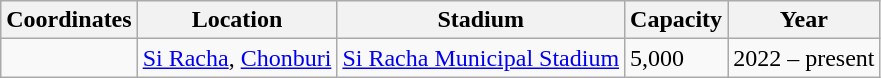<table class="wikitable sortable">
<tr>
<th>Coordinates</th>
<th>Location</th>
<th>Stadium</th>
<th>Capacity</th>
<th>Year</th>
</tr>
<tr>
<td></td>
<td><a href='#'>Si Racha</a>, <a href='#'>Chonburi</a></td>
<td><a href='#'>Si Racha Municipal Stadium</a></td>
<td>5,000</td>
<td>2022 – present</td>
</tr>
</table>
